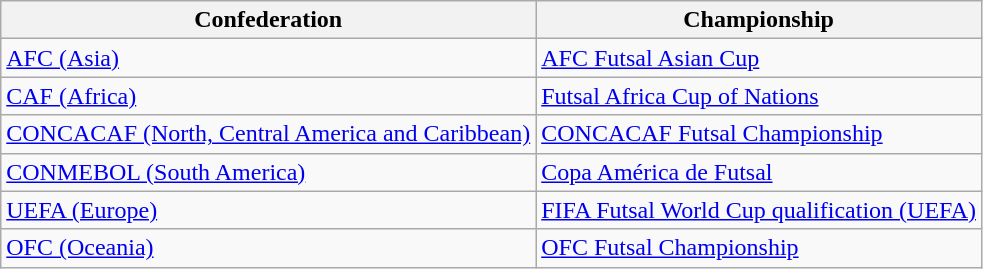<table class=wikitable>
<tr>
<th>Confederation</th>
<th>Championship</th>
</tr>
<tr>
<td><a href='#'>AFC (Asia)</a></td>
<td><a href='#'>AFC Futsal Asian Cup</a></td>
</tr>
<tr>
<td><a href='#'>CAF (Africa)</a></td>
<td><a href='#'>Futsal Africa Cup of Nations</a></td>
</tr>
<tr>
<td><a href='#'>CONCACAF (North, Central America and Caribbean)</a></td>
<td><a href='#'>CONCACAF Futsal Championship</a></td>
</tr>
<tr>
<td><a href='#'>CONMEBOL (South America)</a></td>
<td><a href='#'>Copa América de Futsal</a></td>
</tr>
<tr>
<td><a href='#'>UEFA (Europe)</a></td>
<td><a href='#'>FIFA Futsal World Cup qualification (UEFA)</a></td>
</tr>
<tr>
<td><a href='#'>OFC (Oceania)</a></td>
<td><a href='#'>OFC Futsal Championship</a></td>
</tr>
</table>
